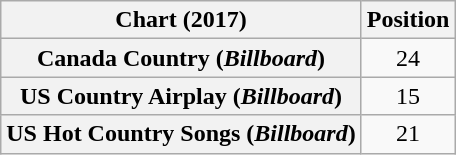<table class="wikitable sortable plainrowheaders" style="text-align:center">
<tr>
<th scope="col">Chart (2017)</th>
<th scope="col">Position</th>
</tr>
<tr>
<th scope="row">Canada Country (<em>Billboard</em>)</th>
<td>24</td>
</tr>
<tr>
<th scope="row">US Country Airplay (<em>Billboard</em>)</th>
<td>15</td>
</tr>
<tr>
<th scope="row">US Hot Country Songs (<em>Billboard</em>)</th>
<td>21</td>
</tr>
</table>
